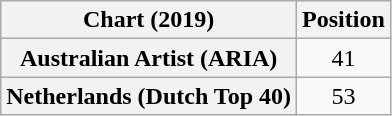<table class="wikitable plainrowheaders" style="text-align:center">
<tr>
<th scope="col">Chart (2019)</th>
<th scope="col">Position</th>
</tr>
<tr>
<th scope="row">Australian Artist (ARIA)</th>
<td>41</td>
</tr>
<tr>
<th scope="row">Netherlands (Dutch Top 40)</th>
<td>53</td>
</tr>
</table>
